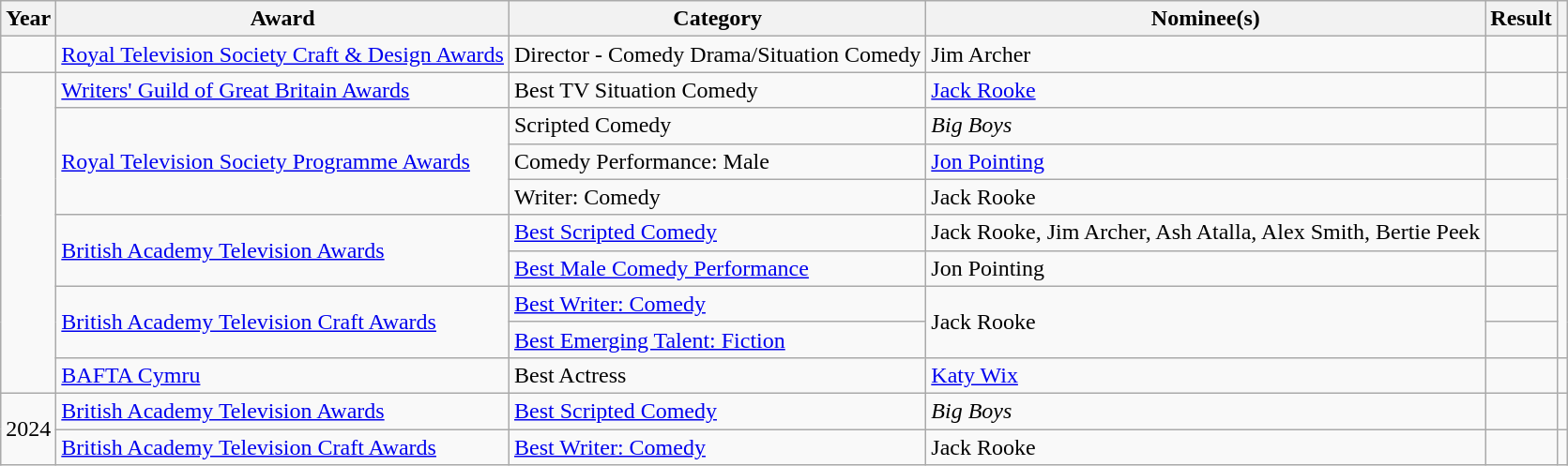<table class="wikitable sortable plainrowheaders">
<tr>
<th scope="col" class="unsortable">Year</th>
<th scope="col">Award</th>
<th scope="col">Category</th>
<th scope="col">Nominee(s)</th>
<th scope="col">Result</th>
<th scope="col" class="unsortable"></th>
</tr>
<tr>
<td></td>
<td><a href='#'>Royal Television Society Craft & Design Awards</a></td>
<td>Director - Comedy Drama/Situation Comedy</td>
<td>Jim Archer</td>
<td></td>
<td style="text-align:center"></td>
</tr>
<tr>
<td rowspan="9"></td>
<td><a href='#'>Writers' Guild of Great Britain Awards</a></td>
<td>Best TV Situation Comedy</td>
<td><a href='#'>Jack Rooke</a></td>
<td></td>
<td style="text-align:center"></td>
</tr>
<tr>
<td rowspan="3"><a href='#'>Royal Television Society Programme Awards</a></td>
<td>Scripted Comedy</td>
<td><em>Big Boys</em></td>
<td></td>
<td style="text-align:center" rowspan="3"></td>
</tr>
<tr>
<td>Comedy Performance: Male</td>
<td><a href='#'>Jon Pointing</a></td>
<td></td>
</tr>
<tr>
<td>Writer: Comedy</td>
<td>Jack Rooke</td>
<td></td>
</tr>
<tr>
<td rowspan="2"><a href='#'>British Academy Television Awards</a></td>
<td><a href='#'>Best Scripted Comedy</a></td>
<td>Jack Rooke, Jim Archer, Ash Atalla, Alex Smith, Bertie Peek</td>
<td></td>
<td style="text-align:center" rowspan="4"></td>
</tr>
<tr>
<td><a href='#'>Best Male Comedy Performance</a></td>
<td>Jon Pointing</td>
<td></td>
</tr>
<tr>
<td rowspan="2"><a href='#'>British Academy Television Craft Awards</a></td>
<td><a href='#'>Best Writer: Comedy</a></td>
<td rowspan="2">Jack Rooke</td>
<td></td>
</tr>
<tr>
<td><a href='#'>Best Emerging Talent: Fiction</a></td>
<td></td>
</tr>
<tr>
<td><a href='#'>BAFTA Cymru</a></td>
<td>Best Actress</td>
<td><a href='#'>Katy Wix</a></td>
<td></td>
<td align="center"></td>
</tr>
<tr>
<td rowspan=2>2024</td>
<td><a href='#'>British Academy Television Awards</a></td>
<td><a href='#'>Best Scripted Comedy</a></td>
<td><em>Big Boys</em></td>
<td></td>
<td align="center"></td>
</tr>
<tr>
<td><a href='#'>British Academy Television Craft Awards</a></td>
<td><a href='#'>Best Writer: Comedy</a></td>
<td>Jack Rooke</td>
<td></td>
<td align="center"></td>
</tr>
</table>
